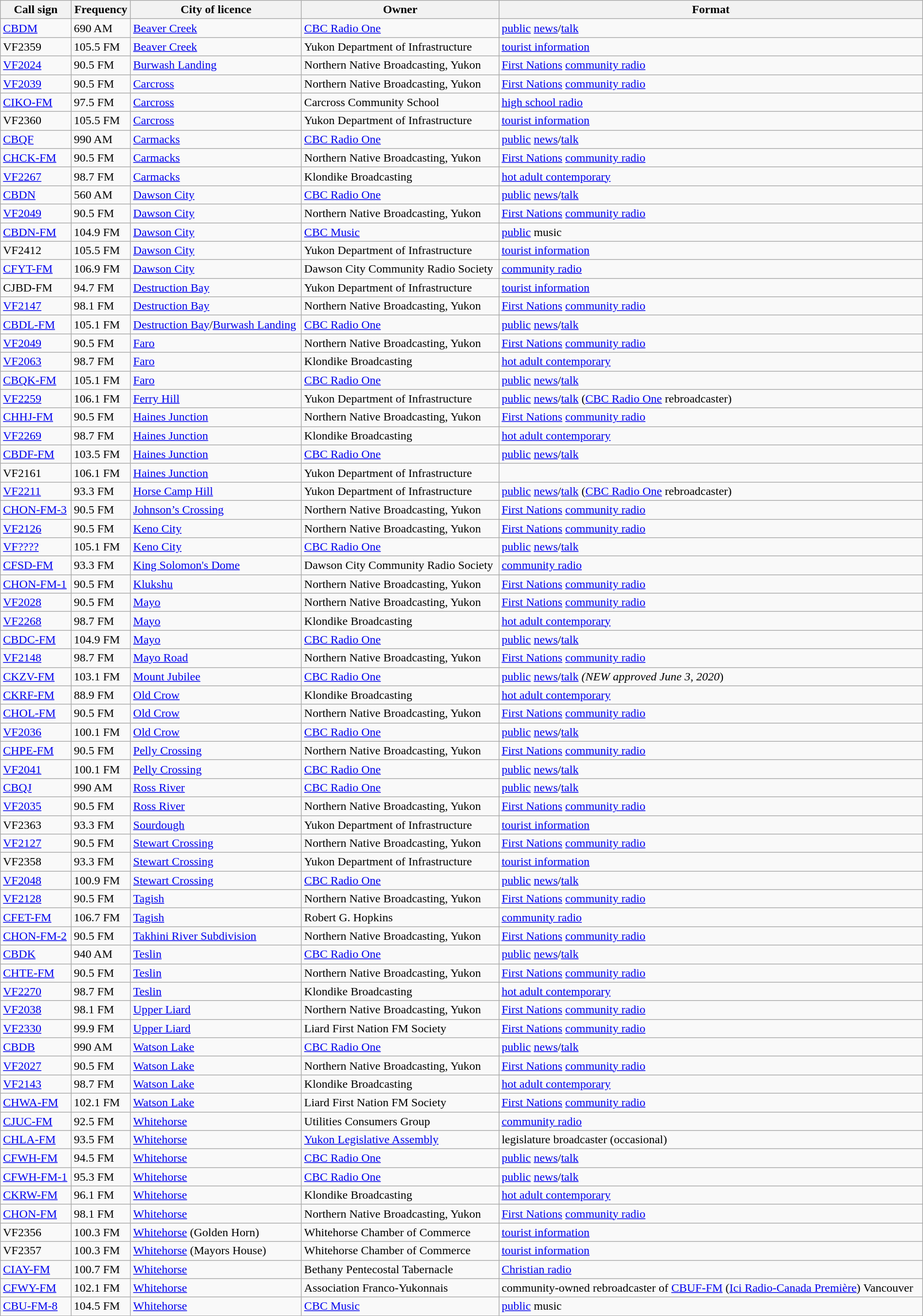<table class="wikitable sortable" width="100%">
<tr>
<th>Call sign</th>
<th data-sort-type="number">Frequency</th>
<th>City of licence</th>
<th>Owner</th>
<th>Format</th>
</tr>
<tr>
<td><a href='#'>CBDM</a></td>
<td>690 AM</td>
<td><a href='#'>Beaver Creek</a></td>
<td><a href='#'>CBC Radio One</a></td>
<td><a href='#'>public</a> <a href='#'>news</a>/<a href='#'>talk</a></td>
</tr>
<tr>
<td>VF2359</td>
<td>105.5 FM</td>
<td><a href='#'>Beaver Creek</a></td>
<td>Yukon Department of Infrastructure</td>
<td><a href='#'>tourist information</a></td>
</tr>
<tr>
<td><a href='#'>VF2024</a></td>
<td>90.5 FM</td>
<td><a href='#'>Burwash Landing</a></td>
<td>Northern Native Broadcasting, Yukon</td>
<td><a href='#'>First Nations</a> <a href='#'>community radio</a></td>
</tr>
<tr>
<td><a href='#'>VF2039</a></td>
<td>90.5 FM</td>
<td><a href='#'>Carcross</a></td>
<td>Northern Native Broadcasting, Yukon</td>
<td><a href='#'>First Nations</a> <a href='#'>community radio</a></td>
</tr>
<tr>
<td><a href='#'>CIKO-FM</a></td>
<td>97.5 FM</td>
<td><a href='#'>Carcross</a></td>
<td>Carcross Community School</td>
<td><a href='#'>high school radio</a></td>
</tr>
<tr>
<td>VF2360</td>
<td>105.5 FM</td>
<td><a href='#'>Carcross</a></td>
<td>Yukon Department of Infrastructure</td>
<td><a href='#'>tourist information</a></td>
</tr>
<tr>
<td><a href='#'>CBQF</a></td>
<td>990 AM</td>
<td><a href='#'>Carmacks</a></td>
<td><a href='#'>CBC Radio One</a></td>
<td><a href='#'>public</a> <a href='#'>news</a>/<a href='#'>talk</a></td>
</tr>
<tr>
<td><a href='#'>CHCK-FM</a></td>
<td>90.5 FM</td>
<td><a href='#'>Carmacks</a></td>
<td>Northern Native Broadcasting, Yukon</td>
<td><a href='#'>First Nations</a> <a href='#'>community radio</a></td>
</tr>
<tr>
<td><a href='#'>VF2267</a></td>
<td>98.7 FM</td>
<td><a href='#'>Carmacks</a></td>
<td>Klondike Broadcasting</td>
<td><a href='#'>hot adult contemporary</a></td>
</tr>
<tr>
<td><a href='#'>CBDN</a></td>
<td>560 AM</td>
<td><a href='#'>Dawson City</a></td>
<td><a href='#'>CBC Radio One</a></td>
<td><a href='#'>public</a> <a href='#'>news</a>/<a href='#'>talk</a></td>
</tr>
<tr>
<td><a href='#'>VF2049</a></td>
<td>90.5 FM</td>
<td><a href='#'>Dawson City</a></td>
<td>Northern Native Broadcasting, Yukon</td>
<td><a href='#'>First Nations</a> <a href='#'>community radio</a></td>
</tr>
<tr>
<td><a href='#'>CBDN-FM</a></td>
<td>104.9 FM</td>
<td><a href='#'>Dawson City</a></td>
<td><a href='#'>CBC Music</a></td>
<td><a href='#'>public</a> music</td>
</tr>
<tr>
<td>VF2412</td>
<td>105.5 FM</td>
<td><a href='#'>Dawson City</a></td>
<td>Yukon Department of Infrastructure</td>
<td><a href='#'>tourist information</a></td>
</tr>
<tr>
<td><a href='#'>CFYT-FM</a></td>
<td>106.9 FM</td>
<td><a href='#'>Dawson City</a></td>
<td>Dawson City Community Radio Society</td>
<td><a href='#'>community radio</a></td>
</tr>
<tr>
<td>CJBD-FM</td>
<td>94.7 FM</td>
<td><a href='#'>Destruction Bay</a></td>
<td>Yukon Department of Infrastructure</td>
<td><a href='#'>tourist information</a></td>
</tr>
<tr>
<td><a href='#'>VF2147</a></td>
<td>98.1 FM</td>
<td><a href='#'>Destruction Bay</a></td>
<td>Northern Native Broadcasting, Yukon</td>
<td><a href='#'>First Nations</a> <a href='#'>community radio</a></td>
</tr>
<tr>
<td><a href='#'>CBDL-FM</a></td>
<td>105.1 FM</td>
<td><a href='#'>Destruction Bay</a>/<a href='#'>Burwash Landing</a></td>
<td><a href='#'>CBC Radio One</a></td>
<td><a href='#'>public</a> <a href='#'>news</a>/<a href='#'>talk</a></td>
</tr>
<tr>
<td><a href='#'>VF2049</a></td>
<td>90.5 FM</td>
<td><a href='#'>Faro</a></td>
<td>Northern Native Broadcasting, Yukon</td>
<td><a href='#'>First Nations</a> <a href='#'>community radio</a></td>
</tr>
<tr>
<td><a href='#'>VF2063</a></td>
<td>98.7 FM</td>
<td><a href='#'>Faro</a></td>
<td>Klondike Broadcasting</td>
<td><a href='#'>hot adult contemporary</a></td>
</tr>
<tr>
<td><a href='#'>CBQK-FM</a></td>
<td>105.1 FM</td>
<td><a href='#'>Faro</a></td>
<td><a href='#'>CBC Radio One</a></td>
<td><a href='#'>public</a> <a href='#'>news</a>/<a href='#'>talk</a></td>
</tr>
<tr>
<td><a href='#'>VF2259</a></td>
<td>106.1 FM</td>
<td><a href='#'>Ferry Hill</a></td>
<td>Yukon Department of Infrastructure</td>
<td><a href='#'>public</a> <a href='#'>news</a>/<a href='#'>talk</a> (<a href='#'>CBC Radio One</a> rebroadcaster)</td>
</tr>
<tr>
<td><a href='#'>CHHJ-FM</a></td>
<td>90.5 FM</td>
<td><a href='#'>Haines Junction</a></td>
<td>Northern Native Broadcasting, Yukon</td>
<td><a href='#'>First Nations</a> <a href='#'>community radio</a></td>
</tr>
<tr>
<td><a href='#'>VF2269</a></td>
<td>98.7 FM</td>
<td><a href='#'>Haines Junction</a></td>
<td>Klondike Broadcasting</td>
<td><a href='#'>hot adult contemporary</a></td>
</tr>
<tr>
<td><a href='#'>CBDF-FM</a></td>
<td>103.5 FM</td>
<td><a href='#'>Haines Junction</a></td>
<td><a href='#'>CBC Radio One</a></td>
<td><a href='#'>public</a> <a href='#'>news</a>/<a href='#'>talk</a></td>
</tr>
<tr>
<td>VF2161</td>
<td>106.1 FM</td>
<td><a href='#'>Haines Junction</a></td>
<td>Yukon Department of Infrastructure</td>
<td></td>
</tr>
<tr>
<td><a href='#'>VF2211</a></td>
<td>93.3 FM</td>
<td><a href='#'>Horse Camp Hill</a></td>
<td>Yukon Department of Infrastructure</td>
<td><a href='#'>public</a> <a href='#'>news</a>/<a href='#'>talk</a> (<a href='#'>CBC Radio One</a> rebroadcaster)</td>
</tr>
<tr>
<td><a href='#'>CHON-FM-3</a></td>
<td>90.5 FM</td>
<td><a href='#'>Johnson’s Crossing</a></td>
<td>Northern Native Broadcasting, Yukon</td>
<td><a href='#'>First Nations</a> <a href='#'>community radio</a></td>
</tr>
<tr>
<td><a href='#'>VF2126</a></td>
<td>90.5 FM</td>
<td><a href='#'>Keno City</a></td>
<td>Northern Native Broadcasting, Yukon</td>
<td><a href='#'>First Nations</a> <a href='#'>community radio</a></td>
</tr>
<tr>
<td><a href='#'>VF????</a></td>
<td>105.1 FM</td>
<td><a href='#'>Keno City</a></td>
<td><a href='#'>CBC Radio One</a></td>
<td><a href='#'>public</a> <a href='#'>news</a>/<a href='#'>talk</a></td>
</tr>
<tr>
<td><a href='#'>CFSD-FM</a></td>
<td>93.3 FM</td>
<td><a href='#'>King Solomon's Dome</a></td>
<td>Dawson City Community Radio Society</td>
<td><a href='#'>community radio</a></td>
</tr>
<tr>
<td><a href='#'>CHON-FM-1</a></td>
<td>90.5 FM</td>
<td><a href='#'>Klukshu</a></td>
<td>Northern Native Broadcasting, Yukon</td>
<td><a href='#'>First Nations</a> <a href='#'>community radio</a></td>
</tr>
<tr>
<td><a href='#'>VF2028</a></td>
<td>90.5 FM</td>
<td><a href='#'>Mayo</a></td>
<td>Northern Native Broadcasting, Yukon</td>
<td><a href='#'>First Nations</a> <a href='#'>community radio</a></td>
</tr>
<tr>
<td><a href='#'>VF2268</a></td>
<td>98.7 FM</td>
<td><a href='#'>Mayo</a></td>
<td>Klondike Broadcasting</td>
<td><a href='#'>hot adult contemporary</a></td>
</tr>
<tr>
<td><a href='#'>CBDC-FM</a></td>
<td>104.9 FM</td>
<td><a href='#'>Mayo</a></td>
<td><a href='#'>CBC Radio One</a></td>
<td><a href='#'>public</a> <a href='#'>news</a>/<a href='#'>talk</a></td>
</tr>
<tr>
<td><a href='#'>VF2148</a></td>
<td>98.7 FM</td>
<td><a href='#'>Mayo Road</a></td>
<td>Northern Native Broadcasting, Yukon</td>
<td><a href='#'>First Nations</a> <a href='#'>community radio</a></td>
</tr>
<tr>
<td><a href='#'>CKZV-FM</a></td>
<td>103.1 FM</td>
<td><a href='#'>Mount Jubilee</a></td>
<td><a href='#'>CBC Radio One</a></td>
<td><a href='#'>public</a> <a href='#'>news</a>/<a href='#'>talk</a> <em>(NEW approved June 3, 2020</em>)</td>
</tr>
<tr>
<td><a href='#'>CKRF-FM</a></td>
<td>88.9 FM</td>
<td><a href='#'>Old Crow</a></td>
<td>Klondike Broadcasting</td>
<td><a href='#'>hot adult contemporary</a></td>
</tr>
<tr>
<td><a href='#'>CHOL-FM</a></td>
<td>90.5 FM</td>
<td><a href='#'>Old Crow</a></td>
<td>Northern Native Broadcasting, Yukon</td>
<td><a href='#'>First Nations</a> <a href='#'>community radio</a></td>
</tr>
<tr>
<td><a href='#'>VF2036</a></td>
<td>100.1 FM</td>
<td><a href='#'>Old Crow</a></td>
<td><a href='#'>CBC Radio One</a></td>
<td><a href='#'>public</a> <a href='#'>news</a>/<a href='#'>talk</a></td>
</tr>
<tr>
<td><a href='#'>CHPE-FM</a></td>
<td>90.5 FM</td>
<td><a href='#'>Pelly Crossing</a></td>
<td>Northern Native Broadcasting, Yukon</td>
<td><a href='#'>First Nations</a> <a href='#'>community radio</a></td>
</tr>
<tr>
<td><a href='#'>VF2041</a></td>
<td>100.1 FM</td>
<td><a href='#'>Pelly Crossing</a></td>
<td><a href='#'>CBC Radio One</a></td>
<td><a href='#'>public</a> <a href='#'>news</a>/<a href='#'>talk</a></td>
</tr>
<tr>
<td><a href='#'>CBQJ</a></td>
<td>990 AM</td>
<td><a href='#'>Ross River</a></td>
<td><a href='#'>CBC Radio One</a></td>
<td><a href='#'>public</a> <a href='#'>news</a>/<a href='#'>talk</a></td>
</tr>
<tr>
<td><a href='#'>VF2035</a></td>
<td>90.5 FM</td>
<td><a href='#'>Ross River</a></td>
<td>Northern Native Broadcasting, Yukon</td>
<td><a href='#'>First Nations</a> <a href='#'>community radio</a></td>
</tr>
<tr>
<td>VF2363</td>
<td>93.3 FM</td>
<td><a href='#'>Sourdough</a></td>
<td>Yukon Department of Infrastructure</td>
<td><a href='#'>tourist information</a></td>
</tr>
<tr>
<td><a href='#'>VF2127</a></td>
<td>90.5 FM</td>
<td><a href='#'>Stewart Crossing</a></td>
<td>Northern Native Broadcasting, Yukon</td>
<td><a href='#'>First Nations</a> <a href='#'>community radio</a></td>
</tr>
<tr>
<td>VF2358</td>
<td>93.3 FM</td>
<td><a href='#'>Stewart Crossing</a></td>
<td>Yukon Department of Infrastructure</td>
<td><a href='#'>tourist information</a></td>
</tr>
<tr>
<td><a href='#'>VF2048</a></td>
<td>100.9 FM</td>
<td><a href='#'>Stewart Crossing</a></td>
<td><a href='#'>CBC Radio One</a></td>
<td><a href='#'>public</a> <a href='#'>news</a>/<a href='#'>talk</a></td>
</tr>
<tr>
<td><a href='#'>VF2128</a></td>
<td>90.5 FM</td>
<td><a href='#'>Tagish</a></td>
<td>Northern Native Broadcasting, Yukon</td>
<td><a href='#'>First Nations</a> <a href='#'>community radio</a></td>
</tr>
<tr>
<td><a href='#'>CFET-FM</a></td>
<td>106.7 FM</td>
<td><a href='#'>Tagish</a></td>
<td>Robert G. Hopkins</td>
<td><a href='#'>community radio</a></td>
</tr>
<tr>
<td><a href='#'>CHON-FM-2</a></td>
<td>90.5 FM</td>
<td><a href='#'>Takhini River Subdivision</a></td>
<td>Northern Native Broadcasting, Yukon</td>
<td><a href='#'>First Nations</a> <a href='#'>community radio</a></td>
</tr>
<tr>
<td><a href='#'>CBDK</a></td>
<td>940 AM</td>
<td><a href='#'>Teslin</a></td>
<td><a href='#'>CBC Radio One</a></td>
<td><a href='#'>public</a> <a href='#'>news</a>/<a href='#'>talk</a></td>
</tr>
<tr>
<td><a href='#'>CHTE-FM</a></td>
<td>90.5 FM</td>
<td><a href='#'>Teslin</a></td>
<td>Northern Native Broadcasting, Yukon</td>
<td><a href='#'>First Nations</a> <a href='#'>community radio</a></td>
</tr>
<tr>
<td><a href='#'>VF2270</a></td>
<td>98.7 FM</td>
<td><a href='#'>Teslin</a></td>
<td>Klondike Broadcasting</td>
<td><a href='#'>hot adult contemporary</a></td>
</tr>
<tr>
<td><a href='#'>VF2038</a></td>
<td>98.1 FM</td>
<td><a href='#'>Upper Liard</a></td>
<td>Northern Native Broadcasting, Yukon</td>
<td><a href='#'>First Nations</a> <a href='#'>community radio</a></td>
</tr>
<tr>
<td><a href='#'>VF2330</a></td>
<td>99.9 FM</td>
<td><a href='#'>Upper Liard</a></td>
<td>Liard First Nation FM Society</td>
<td><a href='#'>First Nations</a> <a href='#'>community radio</a></td>
</tr>
<tr>
<td><a href='#'>CBDB</a></td>
<td>990 AM</td>
<td><a href='#'>Watson Lake</a></td>
<td><a href='#'>CBC Radio One</a></td>
<td><a href='#'>public</a> <a href='#'>news</a>/<a href='#'>talk</a></td>
</tr>
<tr>
<td><a href='#'>VF2027</a></td>
<td>90.5 FM</td>
<td><a href='#'>Watson Lake</a></td>
<td>Northern Native Broadcasting, Yukon</td>
<td><a href='#'>First Nations</a> <a href='#'>community radio</a></td>
</tr>
<tr>
<td><a href='#'>VF2143</a></td>
<td>98.7 FM</td>
<td><a href='#'>Watson Lake</a></td>
<td>Klondike Broadcasting</td>
<td><a href='#'>hot adult contemporary</a></td>
</tr>
<tr>
<td><a href='#'>CHWA-FM</a></td>
<td>102.1 FM</td>
<td><a href='#'>Watson Lake</a></td>
<td>Liard First Nation FM Society</td>
<td><a href='#'>First Nations</a> <a href='#'>community radio</a></td>
</tr>
<tr>
<td><a href='#'>CJUC-FM</a></td>
<td>92.5 FM</td>
<td><a href='#'>Whitehorse</a></td>
<td>Utilities Consumers Group</td>
<td><a href='#'>community radio</a></td>
</tr>
<tr>
<td><a href='#'>CHLA-FM</a></td>
<td>93.5 FM</td>
<td><a href='#'>Whitehorse</a></td>
<td><a href='#'>Yukon Legislative Assembly</a></td>
<td>legislature broadcaster (occasional)</td>
</tr>
<tr>
<td><a href='#'>CFWH-FM</a></td>
<td>94.5 FM</td>
<td><a href='#'>Whitehorse</a></td>
<td><a href='#'>CBC Radio One</a></td>
<td><a href='#'>public</a> <a href='#'>news</a>/<a href='#'>talk</a></td>
</tr>
<tr>
<td><a href='#'>CFWH-FM-1</a></td>
<td>95.3 FM</td>
<td><a href='#'>Whitehorse</a></td>
<td><a href='#'>CBC Radio One</a></td>
<td><a href='#'>public</a> <a href='#'>news</a>/<a href='#'>talk</a></td>
</tr>
<tr>
<td><a href='#'>CKRW-FM</a></td>
<td>96.1 FM</td>
<td><a href='#'>Whitehorse</a></td>
<td>Klondike Broadcasting</td>
<td><a href='#'>hot adult contemporary</a></td>
</tr>
<tr>
<td><a href='#'>CHON-FM</a></td>
<td>98.1 FM</td>
<td><a href='#'>Whitehorse</a></td>
<td>Northern Native Broadcasting, Yukon</td>
<td><a href='#'>First Nations</a> <a href='#'>community radio</a></td>
</tr>
<tr>
<td>VF2356</td>
<td>100.3 FM</td>
<td><a href='#'>Whitehorse</a> (Golden Horn)</td>
<td>Whitehorse Chamber of Commerce</td>
<td><a href='#'>tourist information</a></td>
</tr>
<tr>
<td>VF2357</td>
<td>100.3 FM</td>
<td><a href='#'>Whitehorse</a> (Mayors House)</td>
<td>Whitehorse Chamber of Commerce</td>
<td><a href='#'>tourist information</a></td>
</tr>
<tr>
<td><a href='#'>CIAY-FM</a></td>
<td>100.7 FM</td>
<td><a href='#'>Whitehorse</a></td>
<td>Bethany Pentecostal Tabernacle</td>
<td><a href='#'>Christian radio</a></td>
</tr>
<tr>
<td><a href='#'>CFWY-FM</a></td>
<td>102.1 FM</td>
<td><a href='#'>Whitehorse</a></td>
<td>Association Franco-Yukonnais</td>
<td>community-owned rebroadcaster of <a href='#'>CBUF-FM</a> (<a href='#'>Ici Radio-Canada Première</a>) Vancouver</td>
</tr>
<tr>
<td><a href='#'>CBU-FM-8</a></td>
<td>104.5 FM</td>
<td><a href='#'>Whitehorse</a></td>
<td><a href='#'>CBC Music</a></td>
<td><a href='#'>public</a> music</td>
</tr>
</table>
